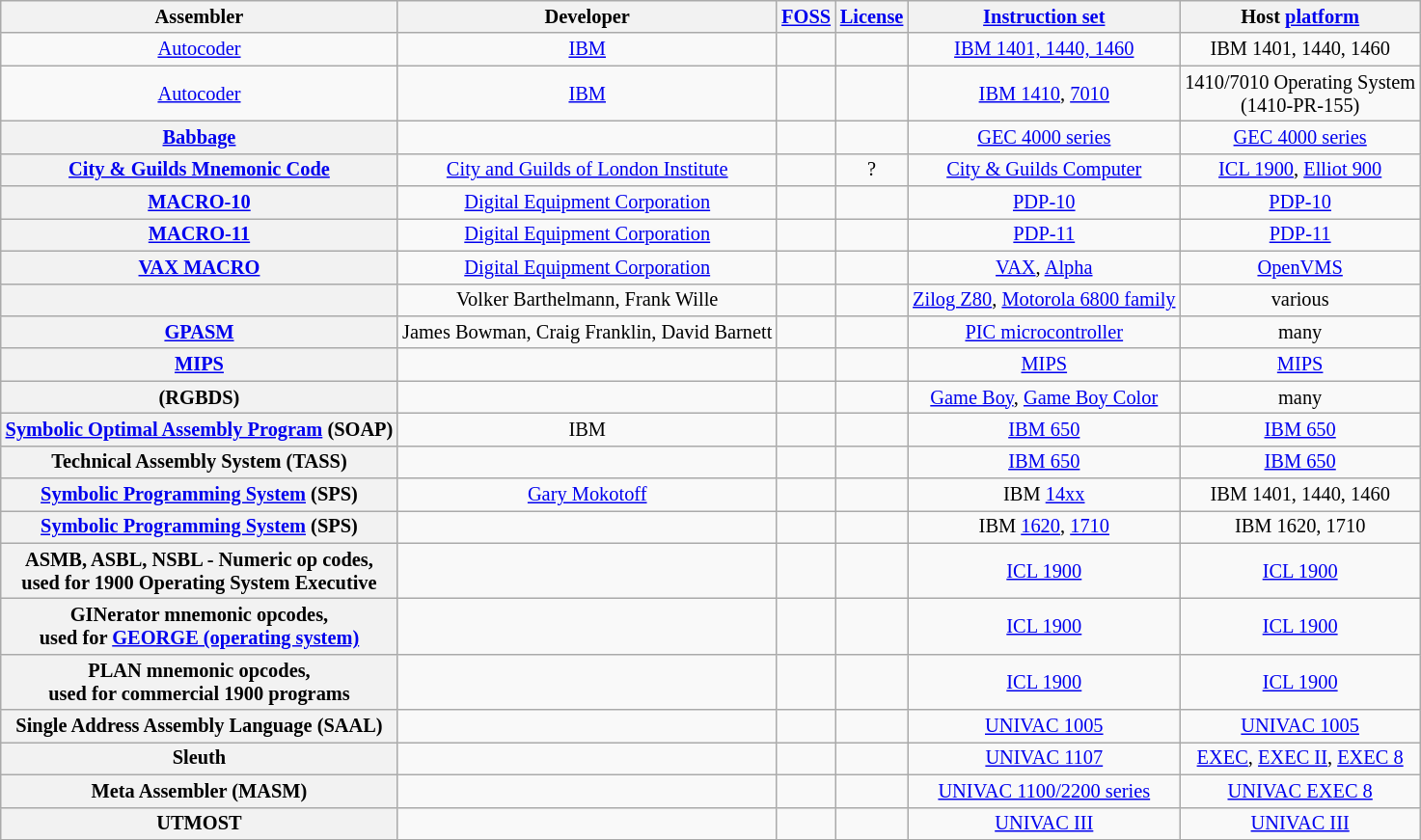<table class="wikitable sortable" style="font-size: 85%; text-align: center">
<tr>
<th>Assembler</th>
<th>Developer</th>
<th><a href='#'>FOSS</a></th>
<th><a href='#'>License</a></th>
<th><a href='#'>Instruction set</a></th>
<th>Host <a href='#'>platform</a></th>
</tr>
<tr>
<td><a href='#'>Autocoder</a></td>
<td><a href='#'>IBM</a></td>
<td></td>
<td></td>
<td><a href='#'>IBM 1401, 1440, 1460</a></td>
<td>IBM 1401, 1440, 1460</td>
</tr>
<tr>
<td><a href='#'>Autocoder</a></td>
<td><a href='#'>IBM</a></td>
<td></td>
<td></td>
<td><a href='#'>IBM 1410</a>, <a href='#'>7010</a></td>
<td>1410/7010 Operating System<br>(1410-PR-155)</td>
</tr>
<tr>
<th><a href='#'>Babbage</a></th>
<td></td>
<td></td>
<td></td>
<td><a href='#'>GEC 4000 series</a></td>
<td><a href='#'>GEC 4000 series</a></td>
</tr>
<tr>
<th><a href='#'>City & Guilds Mnemonic Code</a></th>
<td><a href='#'>City and Guilds of London Institute</a></td>
<td></td>
<td>?</td>
<td><a href='#'>City & Guilds Computer</a></td>
<td><a href='#'>ICL 1900</a>, <a href='#'>Elliot 900</a></td>
</tr>
<tr>
<th><a href='#'>MACRO-10</a></th>
<td><a href='#'>Digital Equipment Corporation</a></td>
<td></td>
<td></td>
<td><a href='#'>PDP-10</a></td>
<td><a href='#'>PDP-10</a></td>
</tr>
<tr>
<th><a href='#'>MACRO-11</a></th>
<td><a href='#'>Digital Equipment Corporation</a></td>
<td></td>
<td></td>
<td><a href='#'>PDP-11</a></td>
<td><a href='#'>PDP-11</a></td>
</tr>
<tr>
<th><a href='#'>VAX MACRO</a></th>
<td><a href='#'>Digital Equipment Corporation</a></td>
<td></td>
<td></td>
<td><a href='#'>VAX</a>, <a href='#'>Alpha</a></td>
<td><a href='#'>OpenVMS</a></td>
</tr>
<tr>
<th></th>
<td>Volker Barthelmann, Frank Wille</td>
<td></td>
<td></td>
<td><a href='#'>Zilog Z80</a>, <a href='#'>Motorola 6800 family</a></td>
<td>various</td>
</tr>
<tr>
<th><a href='#'>GPASM</a></th>
<td>James Bowman, Craig Franklin, David Barnett</td>
<td></td>
<td></td>
<td><a href='#'>PIC microcontroller</a></td>
<td>many</td>
</tr>
<tr>
<th><a href='#'>MIPS</a></th>
<td></td>
<td></td>
<td></td>
<td><a href='#'>MIPS</a></td>
<td><a href='#'>MIPS</a></td>
</tr>
<tr>
<th> (RGBDS)</th>
<td></td>
<td></td>
<td></td>
<td><a href='#'>Game Boy</a>, <a href='#'>Game Boy Color</a></td>
<td>many</td>
</tr>
<tr>
<th><a href='#'>Symbolic Optimal Assembly Program</a> (SOAP)</th>
<td>IBM</td>
<td></td>
<td></td>
<td><a href='#'>IBM 650</a></td>
<td><a href='#'>IBM 650</a></td>
</tr>
<tr>
<th>Technical Assembly System (TASS)</th>
<td></td>
<td></td>
<td></td>
<td><a href='#'>IBM 650</a></td>
<td><a href='#'>IBM 650</a></td>
</tr>
<tr>
<th><a href='#'>Symbolic Programming System</a> (SPS)</th>
<td><a href='#'>Gary Mokotoff</a></td>
<td></td>
<td></td>
<td>IBM <a href='#'>14xx</a></td>
<td>IBM 1401, 1440, 1460</td>
</tr>
<tr>
<th><a href='#'>Symbolic Programming System</a> (SPS)</th>
<td></td>
<td></td>
<td></td>
<td>IBM <a href='#'>1620</a>, <a href='#'>1710</a></td>
<td>IBM 1620, 1710</td>
</tr>
<tr>
<th>ASMB, ASBL, NSBL - Numeric op codes,<br>used for 1900 Operating System Executive</th>
<td></td>
<td></td>
<td></td>
<td><a href='#'>ICL 1900</a></td>
<td><a href='#'>ICL 1900</a></td>
</tr>
<tr>
<th>GINerator mnemonic opcodes,<br>used for <a href='#'>GEORGE (operating system)</a></th>
<td></td>
<td></td>
<td></td>
<td><a href='#'>ICL 1900</a></td>
<td><a href='#'>ICL 1900</a></td>
</tr>
<tr>
<th>PLAN mnemonic opcodes,<br>used for commercial 1900 programs</th>
<td></td>
<td></td>
<td></td>
<td><a href='#'>ICL 1900</a></td>
<td><a href='#'>ICL 1900</a></td>
</tr>
<tr>
<th>Single Address Assembly Language (SAAL)</th>
<td></td>
<td></td>
<td></td>
<td><a href='#'>UNIVAC 1005</a></td>
<td><a href='#'>UNIVAC 1005</a></td>
</tr>
<tr>
<th>Sleuth</th>
<td></td>
<td></td>
<td></td>
<td><a href='#'>UNIVAC 1107</a></td>
<td><a href='#'>EXEC</a>, <a href='#'>EXEC II</a>, <a href='#'>EXEC 8</a></td>
</tr>
<tr>
<th>Meta Assembler (MASM)</th>
<td></td>
<td></td>
<td></td>
<td><a href='#'>UNIVAC 1100/2200 series</a></td>
<td><a href='#'>UNIVAC EXEC 8</a></td>
</tr>
<tr>
<th>UTMOST</th>
<td></td>
<td></td>
<td></td>
<td><a href='#'>UNIVAC III</a></td>
<td><a href='#'>UNIVAC III</a></td>
</tr>
<tr>
</tr>
</table>
